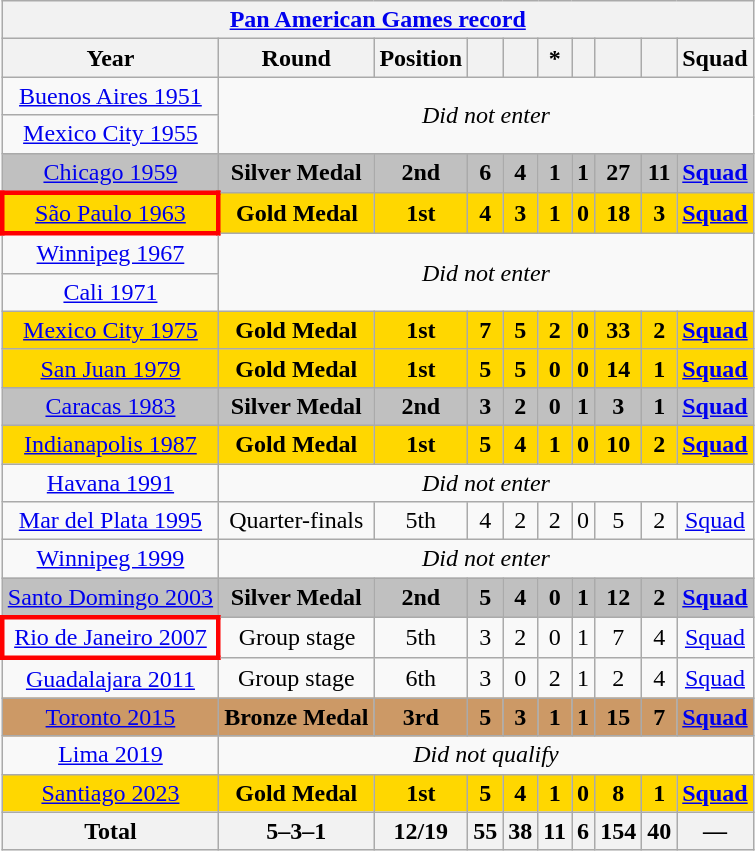<table class="wikitable" style="text-align: center;">
<tr>
<th colspan=10><a href='#'>Pan American Games record</a></th>
</tr>
<tr>
<th>Year</th>
<th>Round</th>
<th>Position</th>
<th></th>
<th></th>
<th>*</th>
<th></th>
<th></th>
<th></th>
<th>Squad</th>
</tr>
<tr>
<td> <a href='#'>Buenos Aires 1951</a></td>
<td rowspan=2 colspan=9><em>Did not enter</em></td>
</tr>
<tr>
<td> <a href='#'>Mexico City 1955</a></td>
</tr>
<tr style="background:Silver;">
<td> <a href='#'>Chicago 1959</a></td>
<td><strong>Silver Medal</strong></td>
<td><strong>2nd</strong></td>
<td><strong>6</strong></td>
<td><strong>4</strong></td>
<td><strong>1</strong></td>
<td><strong>1</strong></td>
<td><strong>27</strong></td>
<td><strong>11</strong></td>
<td><strong><a href='#'>Squad</a></strong></td>
</tr>
<tr style="background:Gold;">
<td style="border: 3px solid red"> <a href='#'>São Paulo 1963</a></td>
<td><strong>Gold Medal</strong></td>
<td><strong>1st</strong></td>
<td><strong>4</strong></td>
<td><strong>3</strong></td>
<td><strong>1</strong></td>
<td><strong>0</strong></td>
<td><strong>18</strong></td>
<td><strong>3</strong></td>
<td><strong><a href='#'>Squad</a></strong></td>
</tr>
<tr>
<td> <a href='#'>Winnipeg 1967</a></td>
<td rowspan=2 colspan=9><em>Did not enter</em></td>
</tr>
<tr>
<td> <a href='#'>Cali 1971</a></td>
</tr>
<tr style="background:Gold;">
<td> <a href='#'>Mexico City 1975</a></td>
<td><strong>Gold Medal</strong></td>
<td><strong>1st</strong></td>
<td><strong>7</strong></td>
<td><strong>5</strong></td>
<td><strong>2</strong></td>
<td><strong>0</strong></td>
<td><strong>33</strong></td>
<td><strong>2</strong></td>
<td><strong><a href='#'>Squad</a></strong></td>
</tr>
<tr style="background:Gold;">
<td> <a href='#'>San Juan 1979</a></td>
<td><strong>Gold Medal</strong></td>
<td><strong>1st</strong></td>
<td><strong>5</strong></td>
<td><strong>5</strong></td>
<td><strong>0</strong></td>
<td><strong>0</strong></td>
<td><strong>14</strong></td>
<td><strong>1</strong></td>
<td><strong><a href='#'>Squad</a></strong></td>
</tr>
<tr style="background:Silver;">
<td> <a href='#'>Caracas 1983</a></td>
<td><strong>Silver Medal</strong></td>
<td><strong>2nd</strong></td>
<td><strong>3</strong></td>
<td><strong>2</strong></td>
<td><strong>0</strong></td>
<td><strong>1</strong></td>
<td><strong>3</strong></td>
<td><strong>1</strong></td>
<td><strong><a href='#'>Squad</a></strong></td>
</tr>
<tr style="background:Gold;">
<td> <a href='#'>Indianapolis 1987</a></td>
<td><strong>Gold Medal</strong></td>
<td><strong>1st</strong></td>
<td><strong>5</strong></td>
<td><strong>4</strong></td>
<td><strong>1</strong></td>
<td><strong>0</strong></td>
<td><strong>10</strong></td>
<td><strong>2</strong></td>
<td><strong><a href='#'>Squad</a></strong></td>
</tr>
<tr>
<td> <a href='#'>Havana 1991</a></td>
<td colspan=9><em>Did not enter</em></td>
</tr>
<tr>
<td> <a href='#'>Mar del Plata 1995</a></td>
<td>Quarter-finals</td>
<td>5th</td>
<td>4</td>
<td>2</td>
<td>2</td>
<td>0</td>
<td>5</td>
<td>2</td>
<td><a href='#'>Squad</a></td>
</tr>
<tr>
<td> <a href='#'>Winnipeg 1999</a></td>
<td colspan=9><em>Did not enter</em></td>
</tr>
<tr style="background:Silver;">
<td> <a href='#'>Santo Domingo 2003</a></td>
<td><strong>Silver Medal</strong></td>
<td><strong>2nd</strong></td>
<td><strong>5</strong></td>
<td><strong>4</strong></td>
<td><strong>0</strong></td>
<td><strong>1</strong></td>
<td><strong>12</strong></td>
<td><strong>2</strong></td>
<td><strong><a href='#'>Squad</a></strong></td>
</tr>
<tr>
<td style="border: 3px solid red"> <a href='#'>Rio de Janeiro 2007</a></td>
<td>Group stage</td>
<td>5th</td>
<td>3</td>
<td>2</td>
<td>0</td>
<td>1</td>
<td>7</td>
<td>4</td>
<td><a href='#'>Squad</a></td>
</tr>
<tr>
<td> <a href='#'>Guadalajara 2011</a></td>
<td>Group stage</td>
<td>6th</td>
<td>3</td>
<td>0</td>
<td>2</td>
<td>1</td>
<td>2</td>
<td>4</td>
<td><a href='#'>Squad</a></td>
</tr>
<tr style="background:#c96;">
<td> <a href='#'>Toronto 2015</a></td>
<td><strong>Bronze Medal</strong></td>
<td><strong>3rd</strong></td>
<td><strong>5</strong></td>
<td><strong>3</strong></td>
<td><strong>1</strong></td>
<td><strong>1</strong></td>
<td><strong>15</strong></td>
<td><strong>7</strong></td>
<td><strong><a href='#'>Squad</a></strong></td>
</tr>
<tr>
<td> <a href='#'>Lima 2019</a></td>
<td colspan=9><em>Did not qualify</em></td>
</tr>
<tr style="background:Gold;">
<td> <a href='#'>Santiago 2023</a></td>
<td><strong>Gold Medal</strong></td>
<td><strong>1st</strong></td>
<td><strong>5</strong></td>
<td><strong>4</strong></td>
<td><strong>1</strong></td>
<td><strong>0</strong></td>
<td><strong>8</strong></td>
<td><strong>1</strong></td>
<td><strong><a href='#'>Squad</a></strong></td>
</tr>
<tr>
<th>Total</th>
<th>5–3–1</th>
<th>12/19</th>
<th>55</th>
<th>38</th>
<th>11</th>
<th>6</th>
<th>154</th>
<th>40</th>
<th>—</th>
</tr>
</table>
